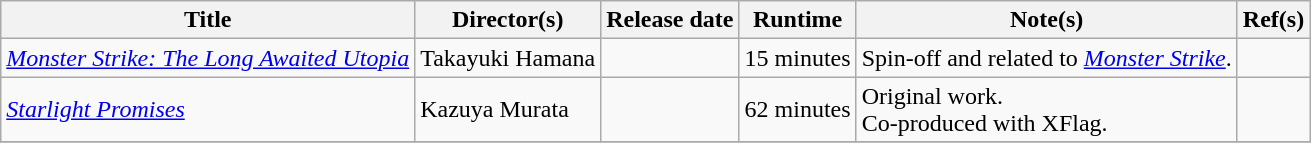<table class="wikitable sortable">
<tr>
<th scope="col">Title</th>
<th scope="col">Director(s)</th>
<th scope="col">Release date</th>
<th scope="col">Runtime</th>
<th scope="col" class="unsortable">Note(s)</th>
<th scope="col" class="unsortable">Ref(s)</th>
</tr>
<tr>
<td><em><a href='#'>Monster Strike: The Long Awaited Utopia</a></em></td>
<td>Takayuki Hamana</td>
<td></td>
<td>15 minutes</td>
<td>Spin-off and related to <em><a href='#'>Monster Strike</a></em>.</td>
<td style="text-align:center"></td>
</tr>
<tr>
<td><em><a href='#'>Starlight Promises</a></em></td>
<td>Kazuya Murata</td>
<td></td>
<td>62 minutes</td>
<td>Original work.<br>Co-produced with XFlag.</td>
<td style="text-align:center"></td>
</tr>
<tr>
</tr>
</table>
